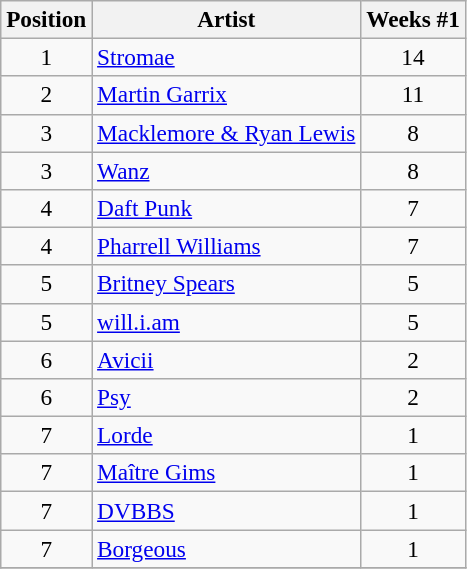<table class="wikitable sortable" style="font-size:97%;">
<tr>
<th>Position</th>
<th>Artist</th>
<th>Weeks #1</th>
</tr>
<tr>
<td align="center">1</td>
<td><a href='#'>Stromae</a></td>
<td align="center">14</td>
</tr>
<tr>
<td align="center">2</td>
<td><a href='#'>Martin Garrix</a></td>
<td align="center">11</td>
</tr>
<tr>
<td align="center">3</td>
<td><a href='#'>Macklemore & Ryan Lewis</a></td>
<td align="center">8</td>
</tr>
<tr>
<td align="center">3</td>
<td><a href='#'>Wanz</a></td>
<td align="center">8</td>
</tr>
<tr>
<td align="center">4</td>
<td><a href='#'>Daft Punk</a></td>
<td align="center">7</td>
</tr>
<tr>
<td align="center">4</td>
<td><a href='#'>Pharrell Williams</a></td>
<td align="center">7</td>
</tr>
<tr>
<td align="center">5</td>
<td><a href='#'>Britney Spears</a></td>
<td align="center">5</td>
</tr>
<tr>
<td align="center">5</td>
<td><a href='#'>will.i.am</a></td>
<td align="center">5</td>
</tr>
<tr>
<td align="center">6</td>
<td><a href='#'>Avicii</a></td>
<td align="center">2</td>
</tr>
<tr>
<td align="center">6</td>
<td><a href='#'>Psy</a></td>
<td align="center">2</td>
</tr>
<tr>
<td align="center">7</td>
<td><a href='#'>Lorde</a></td>
<td align="center">1</td>
</tr>
<tr>
<td align="center">7</td>
<td><a href='#'>Maître Gims</a></td>
<td align="center">1</td>
</tr>
<tr>
<td align="center">7</td>
<td><a href='#'>DVBBS</a></td>
<td align="center">1</td>
</tr>
<tr>
<td align="center">7</td>
<td><a href='#'>Borgeous</a></td>
<td align="center">1</td>
</tr>
<tr>
</tr>
</table>
